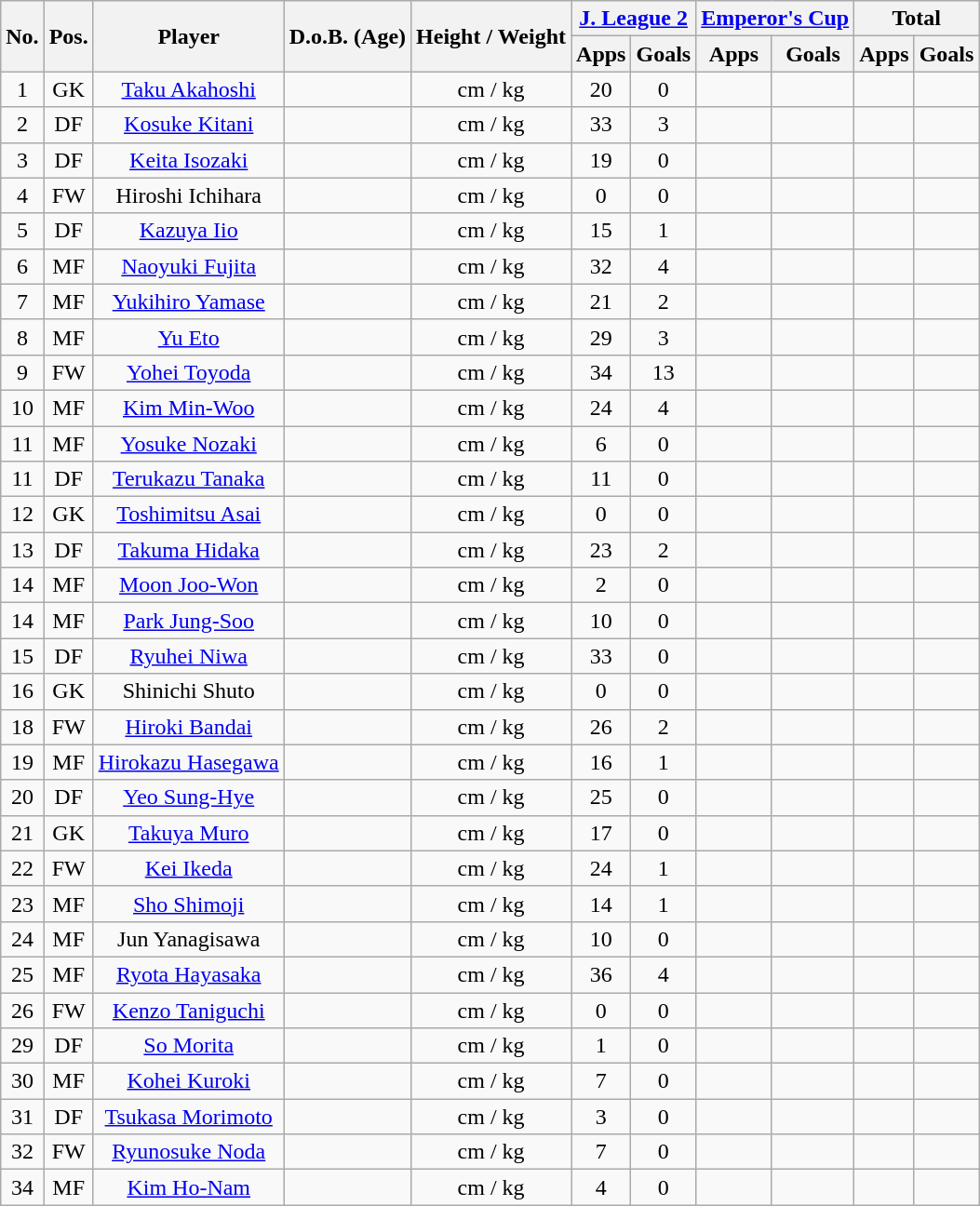<table class="wikitable" style="text-align:center;">
<tr>
<th rowspan="2">No.</th>
<th rowspan="2">Pos.</th>
<th rowspan="2">Player</th>
<th rowspan="2">D.o.B. (Age)</th>
<th rowspan="2">Height / Weight</th>
<th colspan="2"><a href='#'>J. League 2</a></th>
<th colspan="2"><a href='#'>Emperor's Cup</a></th>
<th colspan="2">Total</th>
</tr>
<tr>
<th>Apps</th>
<th>Goals</th>
<th>Apps</th>
<th>Goals</th>
<th>Apps</th>
<th>Goals</th>
</tr>
<tr>
<td>1</td>
<td>GK</td>
<td><a href='#'>Taku Akahoshi</a></td>
<td></td>
<td>cm / kg</td>
<td>20</td>
<td>0</td>
<td></td>
<td></td>
<td></td>
<td></td>
</tr>
<tr>
<td>2</td>
<td>DF</td>
<td><a href='#'>Kosuke Kitani</a></td>
<td></td>
<td>cm / kg</td>
<td>33</td>
<td>3</td>
<td></td>
<td></td>
<td></td>
<td></td>
</tr>
<tr>
<td>3</td>
<td>DF</td>
<td><a href='#'>Keita Isozaki</a></td>
<td></td>
<td>cm / kg</td>
<td>19</td>
<td>0</td>
<td></td>
<td></td>
<td></td>
<td></td>
</tr>
<tr>
<td>4</td>
<td>FW</td>
<td>Hiroshi Ichihara</td>
<td></td>
<td>cm / kg</td>
<td>0</td>
<td>0</td>
<td></td>
<td></td>
<td></td>
<td></td>
</tr>
<tr>
<td>5</td>
<td>DF</td>
<td><a href='#'>Kazuya Iio</a></td>
<td></td>
<td>cm / kg</td>
<td>15</td>
<td>1</td>
<td></td>
<td></td>
<td></td>
<td></td>
</tr>
<tr>
<td>6</td>
<td>MF</td>
<td><a href='#'>Naoyuki Fujita</a></td>
<td></td>
<td>cm / kg</td>
<td>32</td>
<td>4</td>
<td></td>
<td></td>
<td></td>
<td></td>
</tr>
<tr>
<td>7</td>
<td>MF</td>
<td><a href='#'>Yukihiro Yamase</a></td>
<td></td>
<td>cm / kg</td>
<td>21</td>
<td>2</td>
<td></td>
<td></td>
<td></td>
<td></td>
</tr>
<tr>
<td>8</td>
<td>MF</td>
<td><a href='#'>Yu Eto</a></td>
<td></td>
<td>cm / kg</td>
<td>29</td>
<td>3</td>
<td></td>
<td></td>
<td></td>
<td></td>
</tr>
<tr>
<td>9</td>
<td>FW</td>
<td><a href='#'>Yohei Toyoda</a></td>
<td></td>
<td>cm / kg</td>
<td>34</td>
<td>13</td>
<td></td>
<td></td>
<td></td>
<td></td>
</tr>
<tr>
<td>10</td>
<td>MF</td>
<td><a href='#'>Kim Min-Woo</a></td>
<td></td>
<td>cm / kg</td>
<td>24</td>
<td>4</td>
<td></td>
<td></td>
<td></td>
<td></td>
</tr>
<tr>
<td>11</td>
<td>MF</td>
<td><a href='#'>Yosuke Nozaki</a></td>
<td></td>
<td>cm / kg</td>
<td>6</td>
<td>0</td>
<td></td>
<td></td>
<td></td>
<td></td>
</tr>
<tr>
<td>11</td>
<td>DF</td>
<td><a href='#'>Terukazu Tanaka</a></td>
<td></td>
<td>cm / kg</td>
<td>11</td>
<td>0</td>
<td></td>
<td></td>
<td></td>
<td></td>
</tr>
<tr>
<td>12</td>
<td>GK</td>
<td><a href='#'>Toshimitsu Asai</a></td>
<td></td>
<td>cm / kg</td>
<td>0</td>
<td>0</td>
<td></td>
<td></td>
<td></td>
<td></td>
</tr>
<tr>
<td>13</td>
<td>DF</td>
<td><a href='#'>Takuma Hidaka</a></td>
<td></td>
<td>cm / kg</td>
<td>23</td>
<td>2</td>
<td></td>
<td></td>
<td></td>
<td></td>
</tr>
<tr>
<td>14</td>
<td>MF</td>
<td><a href='#'>Moon Joo-Won</a></td>
<td></td>
<td>cm / kg</td>
<td>2</td>
<td>0</td>
<td></td>
<td></td>
<td></td>
<td></td>
</tr>
<tr>
<td>14</td>
<td>MF</td>
<td><a href='#'>Park Jung-Soo</a></td>
<td></td>
<td>cm / kg</td>
<td>10</td>
<td>0</td>
<td></td>
<td></td>
<td></td>
<td></td>
</tr>
<tr>
<td>15</td>
<td>DF</td>
<td><a href='#'>Ryuhei Niwa</a></td>
<td></td>
<td>cm / kg</td>
<td>33</td>
<td>0</td>
<td></td>
<td></td>
<td></td>
<td></td>
</tr>
<tr>
<td>16</td>
<td>GK</td>
<td>Shinichi Shuto</td>
<td></td>
<td>cm / kg</td>
<td>0</td>
<td>0</td>
<td></td>
<td></td>
<td></td>
<td></td>
</tr>
<tr>
<td>18</td>
<td>FW</td>
<td><a href='#'>Hiroki Bandai</a></td>
<td></td>
<td>cm / kg</td>
<td>26</td>
<td>2</td>
<td></td>
<td></td>
<td></td>
<td></td>
</tr>
<tr>
<td>19</td>
<td>MF</td>
<td><a href='#'>Hirokazu Hasegawa</a></td>
<td></td>
<td>cm / kg</td>
<td>16</td>
<td>1</td>
<td></td>
<td></td>
<td></td>
<td></td>
</tr>
<tr>
<td>20</td>
<td>DF</td>
<td><a href='#'>Yeo Sung-Hye</a></td>
<td></td>
<td>cm / kg</td>
<td>25</td>
<td>0</td>
<td></td>
<td></td>
<td></td>
<td></td>
</tr>
<tr>
<td>21</td>
<td>GK</td>
<td><a href='#'>Takuya Muro</a></td>
<td></td>
<td>cm / kg</td>
<td>17</td>
<td>0</td>
<td></td>
<td></td>
<td></td>
<td></td>
</tr>
<tr>
<td>22</td>
<td>FW</td>
<td><a href='#'>Kei Ikeda</a></td>
<td></td>
<td>cm / kg</td>
<td>24</td>
<td>1</td>
<td></td>
<td></td>
<td></td>
<td></td>
</tr>
<tr>
<td>23</td>
<td>MF</td>
<td><a href='#'>Sho Shimoji</a></td>
<td></td>
<td>cm / kg</td>
<td>14</td>
<td>1</td>
<td></td>
<td></td>
<td></td>
<td></td>
</tr>
<tr>
<td>24</td>
<td>MF</td>
<td>Jun Yanagisawa</td>
<td></td>
<td>cm / kg</td>
<td>10</td>
<td>0</td>
<td></td>
<td></td>
<td></td>
<td></td>
</tr>
<tr>
<td>25</td>
<td>MF</td>
<td><a href='#'>Ryota Hayasaka</a></td>
<td></td>
<td>cm / kg</td>
<td>36</td>
<td>4</td>
<td></td>
<td></td>
<td></td>
<td></td>
</tr>
<tr>
<td>26</td>
<td>FW</td>
<td><a href='#'>Kenzo Taniguchi</a></td>
<td></td>
<td>cm / kg</td>
<td>0</td>
<td>0</td>
<td></td>
<td></td>
<td></td>
<td></td>
</tr>
<tr>
<td>29</td>
<td>DF</td>
<td><a href='#'>So Morita</a></td>
<td></td>
<td>cm / kg</td>
<td>1</td>
<td>0</td>
<td></td>
<td></td>
<td></td>
<td></td>
</tr>
<tr>
<td>30</td>
<td>MF</td>
<td><a href='#'>Kohei Kuroki</a></td>
<td></td>
<td>cm / kg</td>
<td>7</td>
<td>0</td>
<td></td>
<td></td>
<td></td>
<td></td>
</tr>
<tr>
<td>31</td>
<td>DF</td>
<td><a href='#'>Tsukasa Morimoto</a></td>
<td></td>
<td>cm / kg</td>
<td>3</td>
<td>0</td>
<td></td>
<td></td>
<td></td>
<td></td>
</tr>
<tr>
<td>32</td>
<td>FW</td>
<td><a href='#'>Ryunosuke Noda</a></td>
<td></td>
<td>cm / kg</td>
<td>7</td>
<td>0</td>
<td></td>
<td></td>
<td></td>
<td></td>
</tr>
<tr>
<td>34</td>
<td>MF</td>
<td><a href='#'>Kim Ho-Nam</a></td>
<td></td>
<td>cm / kg</td>
<td>4</td>
<td>0</td>
<td></td>
<td></td>
<td></td>
<td></td>
</tr>
</table>
